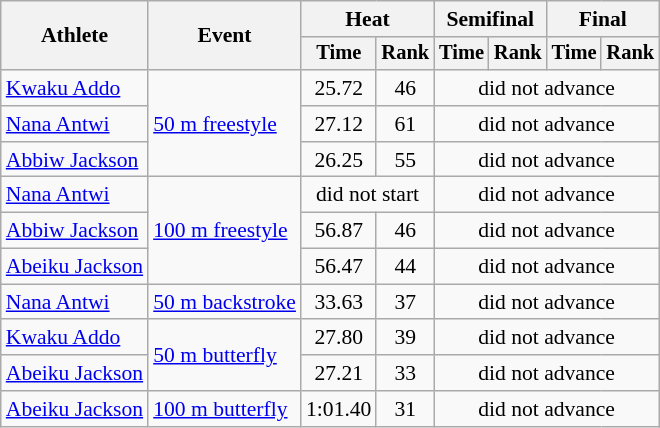<table class=wikitable style=font-size:90%>
<tr>
<th rowspan=2>Athlete</th>
<th rowspan=2>Event</th>
<th colspan=2>Heat</th>
<th colspan=2>Semifinal</th>
<th colspan=2>Final</th>
</tr>
<tr style=font-size:95%>
<th>Time</th>
<th>Rank</th>
<th>Time</th>
<th>Rank</th>
<th>Time</th>
<th>Rank</th>
</tr>
<tr align=center>
<td align=left><a href='#'>Kwaku Addo</a></td>
<td align=left rowspan=3><a href='#'>50 m freestyle</a></td>
<td>25.72</td>
<td>46</td>
<td colspan=4>did not advance</td>
</tr>
<tr align=center>
<td align=left><a href='#'>Nana Antwi</a></td>
<td>27.12</td>
<td>61</td>
<td colspan=4>did not advance</td>
</tr>
<tr align=center>
<td align=left><a href='#'>Abbiw Jackson</a></td>
<td>26.25</td>
<td>55</td>
<td colspan=4>did not advance</td>
</tr>
<tr align=center>
<td align=left><a href='#'>Nana Antwi</a></td>
<td align=left rowspan=3><a href='#'>100 m freestyle</a></td>
<td colspan=2>did not start</td>
<td colspan=4>did not advance</td>
</tr>
<tr align=center>
<td align=left><a href='#'>Abbiw Jackson</a></td>
<td>56.87</td>
<td>46</td>
<td colspan=4>did not advance</td>
</tr>
<tr align=center>
<td align=left><a href='#'>Abeiku Jackson</a></td>
<td>56.47</td>
<td>44</td>
<td colspan=4>did not advance</td>
</tr>
<tr align=center>
<td align=left><a href='#'>Nana Antwi</a></td>
<td align=left><a href='#'>50 m backstroke</a></td>
<td>33.63</td>
<td>37</td>
<td colspan=4>did not advance</td>
</tr>
<tr align=center>
<td align=left><a href='#'>Kwaku Addo</a></td>
<td align=left rowspan=2><a href='#'>50 m butterfly</a></td>
<td>27.80</td>
<td>39</td>
<td colspan=4>did not advance</td>
</tr>
<tr align=center>
<td align=left><a href='#'>Abeiku Jackson</a></td>
<td>27.21</td>
<td>33</td>
<td colspan=4>did not advance</td>
</tr>
<tr align=center>
<td align=left><a href='#'>Abeiku Jackson</a></td>
<td align=left><a href='#'>100 m butterfly</a></td>
<td>1:01.40</td>
<td>31</td>
<td colspan=4>did not advance</td>
</tr>
</table>
